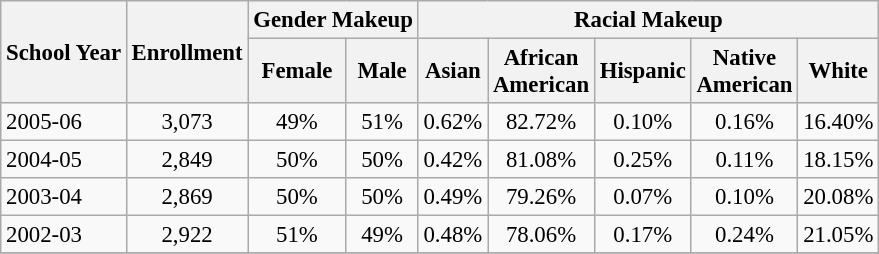<table class="wikitable" style="font-size: 95%;">
<tr>
<th rowspan="2">School Year</th>
<th rowspan="2">Enrollment</th>
<th colspan="2">Gender Makeup</th>
<th colspan="5">Racial Makeup</th>
</tr>
<tr>
<th>Female</th>
<th>Male</th>
<th>Asian</th>
<th>African <br>American</th>
<th>Hispanic</th>
<th>Native <br>American</th>
<th>White</th>
</tr>
<tr>
<td align="left">2005-06</td>
<td align="center">3,073</td>
<td align="center">49%</td>
<td align="center">51%</td>
<td align="center">0.62%</td>
<td align="center">82.72%</td>
<td align="center">0.10%</td>
<td align="center">0.16%</td>
<td align="center">16.40%</td>
</tr>
<tr>
<td align="left">2004-05</td>
<td align="center">2,849</td>
<td align="center">50%</td>
<td align="center">50%</td>
<td align="center">0.42%</td>
<td align="center">81.08%</td>
<td align="center">0.25%</td>
<td align="center">0.11%</td>
<td align="center">18.15%</td>
</tr>
<tr>
<td align="left">2003-04</td>
<td align="center">2,869</td>
<td align="center">50%</td>
<td align="center">50%</td>
<td align="center">0.49%</td>
<td align="center">79.26%</td>
<td align="center">0.07%</td>
<td align="center">0.10%</td>
<td align="center">20.08%</td>
</tr>
<tr>
<td align="left">2002-03</td>
<td align="center">2,922</td>
<td align="center">51%</td>
<td align="center">49%</td>
<td align="center">0.48%</td>
<td align="center">78.06%</td>
<td align="center">0.17%</td>
<td align="center">0.24%</td>
<td align="center">21.05%</td>
</tr>
<tr>
</tr>
</table>
